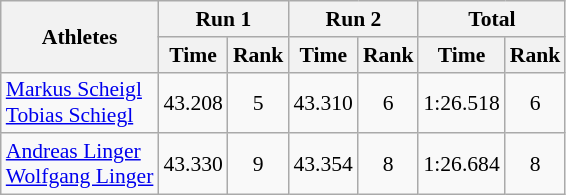<table class="wikitable" border="1" style="font-size:90%">
<tr>
<th rowspan="2">Athletes</th>
<th colspan="2">Run 1</th>
<th colspan="2">Run 2</th>
<th colspan="2">Total</th>
</tr>
<tr>
<th>Time</th>
<th>Rank</th>
<th>Time</th>
<th>Rank</th>
<th>Time</th>
<th>Rank</th>
</tr>
<tr>
<td><a href='#'>Markus Scheigl</a><br><a href='#'>Tobias Schiegl</a></td>
<td align="center">43.208</td>
<td align="center">5</td>
<td align="center">43.310</td>
<td align="center">6</td>
<td align="center">1:26.518</td>
<td align="center">6</td>
</tr>
<tr>
<td><a href='#'>Andreas Linger</a><br><a href='#'>Wolfgang Linger</a></td>
<td align="center">43.330</td>
<td align="center">9</td>
<td align="center">43.354</td>
<td align="center">8</td>
<td align="center">1:26.684</td>
<td align="center">8</td>
</tr>
</table>
